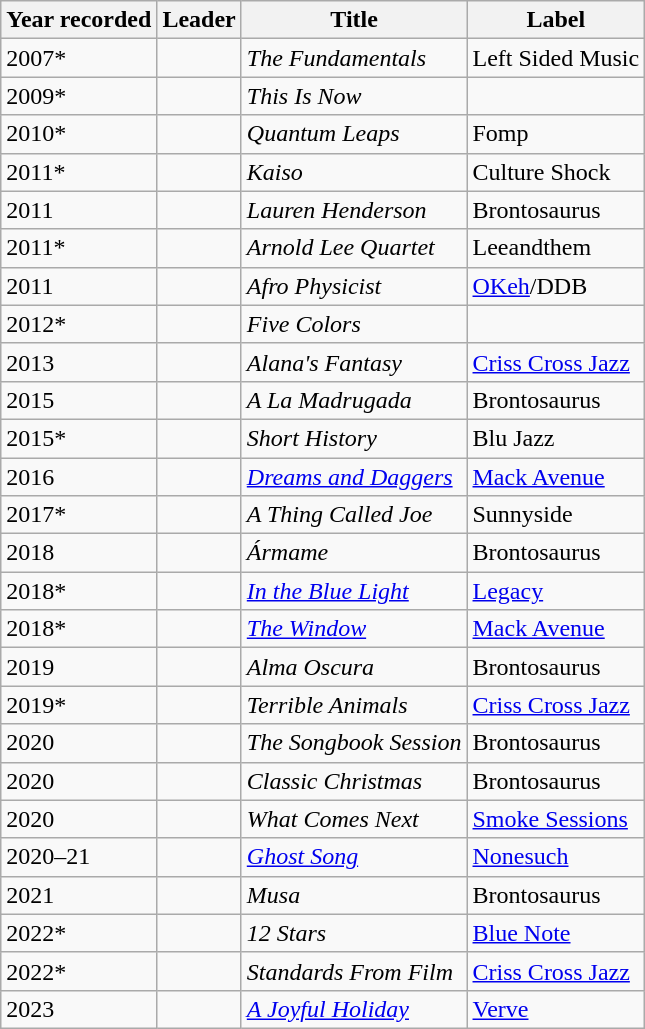<table class="wikitable sortable">
<tr>
<th>Year recorded</th>
<th>Leader</th>
<th>Title</th>
<th>Label</th>
</tr>
<tr>
<td>2007*</td>
<td></td>
<td><em>The Fundamentals</em></td>
<td>Left Sided Music</td>
</tr>
<tr>
<td>2009*</td>
<td></td>
<td><em>This Is Now</em></td>
<td></td>
</tr>
<tr>
<td>2010*</td>
<td></td>
<td><em>Quantum Leaps</em></td>
<td>Fomp</td>
</tr>
<tr>
<td>2011*</td>
<td></td>
<td><em>Kaiso</em></td>
<td>Culture Shock</td>
</tr>
<tr>
<td>2011</td>
<td></td>
<td><em>Lauren Henderson</em></td>
<td>Brontosaurus</td>
</tr>
<tr>
<td>2011*</td>
<td></td>
<td><em>Arnold Lee Quartet</em></td>
<td>Leeandthem</td>
</tr>
<tr>
<td>2011</td>
<td></td>
<td><em>Afro Physicist</em></td>
<td><a href='#'>OKeh</a>/DDB</td>
</tr>
<tr>
<td>2012*</td>
<td></td>
<td><em>Five Colors</em></td>
<td></td>
</tr>
<tr>
<td>2013</td>
<td></td>
<td><em>Alana's Fantasy</em></td>
<td><a href='#'>Criss Cross Jazz</a></td>
</tr>
<tr>
<td>2015</td>
<td></td>
<td><em>A La Madrugada</em></td>
<td>Brontosaurus</td>
</tr>
<tr>
<td>2015*</td>
<td></td>
<td><em>Short History</em></td>
<td>Blu Jazz</td>
</tr>
<tr>
<td>2016</td>
<td></td>
<td><em><a href='#'>Dreams and Daggers</a></em></td>
<td><a href='#'>Mack Avenue</a></td>
</tr>
<tr>
<td>2017*</td>
<td></td>
<td><em>A Thing Called Joe</em></td>
<td>Sunnyside</td>
</tr>
<tr>
<td>2018</td>
<td></td>
<td><em>Ármame</em></td>
<td>Brontosaurus</td>
</tr>
<tr>
<td>2018*</td>
<td></td>
<td><em><a href='#'>In the Blue Light</a></em></td>
<td><a href='#'>Legacy</a></td>
</tr>
<tr>
<td>2018*</td>
<td></td>
<td><em><a href='#'>The Window</a></em></td>
<td><a href='#'>Mack Avenue</a></td>
</tr>
<tr>
<td>2019</td>
<td></td>
<td><em>Alma Oscura</em></td>
<td>Brontosaurus</td>
</tr>
<tr>
<td>2019*</td>
<td></td>
<td><em>Terrible Animals</em></td>
<td><a href='#'>Criss Cross Jazz</a></td>
</tr>
<tr>
<td>2020</td>
<td></td>
<td><em>The Songbook Session</em></td>
<td>Brontosaurus</td>
</tr>
<tr>
<td>2020</td>
<td></td>
<td><em>Classic Christmas</em></td>
<td>Brontosaurus</td>
</tr>
<tr>
<td>2020</td>
<td></td>
<td><em>What Comes Next</em></td>
<td><a href='#'>Smoke Sessions</a></td>
</tr>
<tr>
<td>2020–21</td>
<td></td>
<td><em><a href='#'>Ghost Song</a></em></td>
<td><a href='#'>Nonesuch</a></td>
</tr>
<tr>
<td>2021</td>
<td></td>
<td><em>Musa</em></td>
<td>Brontosaurus</td>
</tr>
<tr>
<td>2022*</td>
<td></td>
<td><em>12 Stars</em></td>
<td><a href='#'>Blue Note</a></td>
</tr>
<tr>
<td>2022*</td>
<td></td>
<td><em>Standards From Film</em></td>
<td><a href='#'>Criss Cross Jazz</a></td>
</tr>
<tr>
<td>2023</td>
<td></td>
<td><em><a href='#'>A Joyful Holiday</a></em></td>
<td><a href='#'>Verve</a></td>
</tr>
</table>
